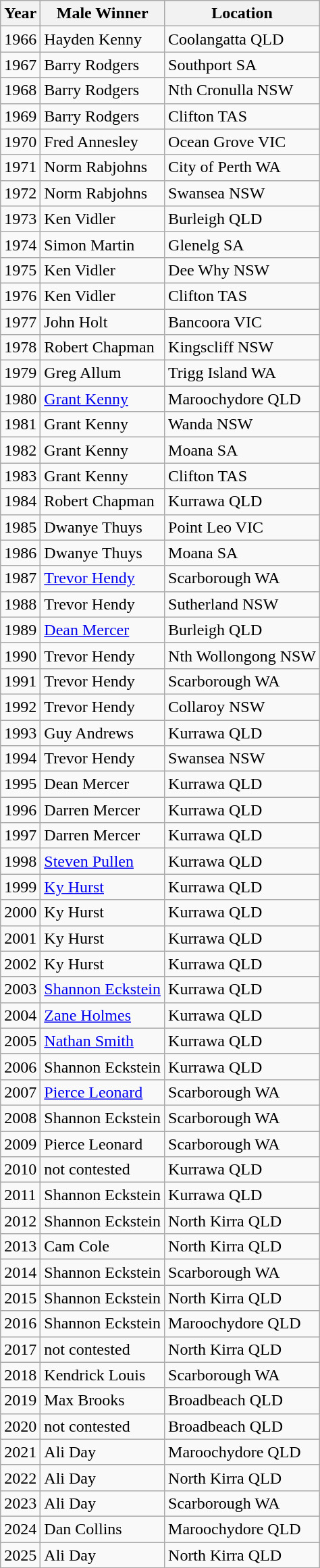<table class="wikitable">
<tr>
<th>Year</th>
<th>Male Winner</th>
<th>Location</th>
</tr>
<tr>
<td>1966</td>
<td>Hayden Kenny</td>
<td>Coolangatta QLD</td>
</tr>
<tr>
<td>1967</td>
<td>Barry Rodgers</td>
<td>Southport SA</td>
</tr>
<tr>
<td>1968</td>
<td>Barry Rodgers</td>
<td>Nth Cronulla NSW</td>
</tr>
<tr>
<td>1969</td>
<td>Barry Rodgers</td>
<td>Clifton TAS</td>
</tr>
<tr>
<td>1970</td>
<td>Fred Annesley</td>
<td>Ocean Grove VIC</td>
</tr>
<tr>
<td>1971</td>
<td>Norm Rabjohns</td>
<td>City of Perth WA</td>
</tr>
<tr>
<td>1972</td>
<td>Norm Rabjohns</td>
<td>Swansea NSW</td>
</tr>
<tr>
<td>1973</td>
<td>Ken Vidler</td>
<td>Burleigh QLD</td>
</tr>
<tr>
<td>1974</td>
<td>Simon Martin</td>
<td>Glenelg SA</td>
</tr>
<tr>
<td>1975</td>
<td>Ken Vidler</td>
<td>Dee Why NSW</td>
</tr>
<tr>
<td>1976</td>
<td>Ken Vidler</td>
<td>Clifton TAS</td>
</tr>
<tr>
<td>1977</td>
<td>John Holt</td>
<td>Bancoora VIC</td>
</tr>
<tr>
<td>1978</td>
<td>Robert Chapman</td>
<td>Kingscliff NSW</td>
</tr>
<tr>
<td>1979</td>
<td>Greg Allum</td>
<td>Trigg Island WA</td>
</tr>
<tr>
<td>1980</td>
<td><a href='#'>Grant Kenny</a></td>
<td>Maroochydore QLD</td>
</tr>
<tr>
<td>1981</td>
<td>Grant Kenny</td>
<td>Wanda NSW</td>
</tr>
<tr>
<td>1982</td>
<td>Grant Kenny</td>
<td>Moana SA</td>
</tr>
<tr>
<td>1983</td>
<td>Grant Kenny</td>
<td>Clifton TAS</td>
</tr>
<tr>
<td>1984</td>
<td>Robert Chapman</td>
<td>Kurrawa QLD</td>
</tr>
<tr>
<td>1985</td>
<td>Dwanye Thuys</td>
<td>Point Leo VIC</td>
</tr>
<tr>
<td>1986</td>
<td>Dwanye Thuys</td>
<td>Moana SA</td>
</tr>
<tr>
<td>1987</td>
<td><a href='#'>Trevor Hendy</a></td>
<td>Scarborough WA</td>
</tr>
<tr>
<td>1988</td>
<td>Trevor Hendy</td>
<td>Sutherland NSW</td>
</tr>
<tr>
<td>1989</td>
<td><a href='#'>Dean Mercer</a></td>
<td>Burleigh QLD</td>
</tr>
<tr>
<td>1990</td>
<td>Trevor Hendy</td>
<td>Nth Wollongong NSW</td>
</tr>
<tr>
<td>1991</td>
<td>Trevor Hendy</td>
<td>Scarborough WA</td>
</tr>
<tr>
<td>1992</td>
<td>Trevor Hendy</td>
<td>Collaroy NSW</td>
</tr>
<tr>
<td>1993</td>
<td>Guy Andrews</td>
<td>Kurrawa QLD</td>
</tr>
<tr>
<td>1994</td>
<td>Trevor Hendy</td>
<td>Swansea NSW</td>
</tr>
<tr>
<td>1995</td>
<td>Dean Mercer</td>
<td>Kurrawa QLD</td>
</tr>
<tr>
<td>1996</td>
<td>Darren Mercer</td>
<td>Kurrawa QLD</td>
</tr>
<tr>
<td>1997</td>
<td>Darren Mercer</td>
<td>Kurrawa QLD</td>
</tr>
<tr>
<td>1998</td>
<td><a href='#'>Steven Pullen</a></td>
<td>Kurrawa QLD</td>
</tr>
<tr>
<td>1999</td>
<td><a href='#'>Ky Hurst</a></td>
<td>Kurrawa QLD</td>
</tr>
<tr>
<td>2000</td>
<td>Ky Hurst</td>
<td>Kurrawa QLD</td>
</tr>
<tr>
<td>2001</td>
<td>Ky Hurst</td>
<td>Kurrawa QLD</td>
</tr>
<tr>
<td>2002</td>
<td>Ky Hurst</td>
<td>Kurrawa QLD</td>
</tr>
<tr>
<td>2003</td>
<td><a href='#'>Shannon Eckstein</a></td>
<td>Kurrawa QLD</td>
</tr>
<tr>
<td>2004</td>
<td><a href='#'>Zane Holmes</a></td>
<td>Kurrawa QLD</td>
</tr>
<tr>
<td>2005</td>
<td><a href='#'>Nathan Smith</a></td>
<td>Kurrawa QLD</td>
</tr>
<tr>
<td>2006</td>
<td>Shannon Eckstein</td>
<td>Kurrawa QLD</td>
</tr>
<tr>
<td>2007</td>
<td><a href='#'>Pierce Leonard</a></td>
<td>Scarborough WA</td>
</tr>
<tr>
<td>2008</td>
<td>Shannon Eckstein</td>
<td>Scarborough WA</td>
</tr>
<tr>
<td>2009</td>
<td>Pierce Leonard</td>
<td>Scarborough WA</td>
</tr>
<tr>
<td>2010</td>
<td>not contested</td>
<td>Kurrawa QLD</td>
</tr>
<tr>
<td>2011</td>
<td>Shannon Eckstein</td>
<td>Kurrawa QLD</td>
</tr>
<tr>
<td>2012</td>
<td>Shannon Eckstein</td>
<td>North Kirra QLD</td>
</tr>
<tr>
<td>2013</td>
<td>Cam Cole</td>
<td>North Kirra QLD</td>
</tr>
<tr>
<td>2014</td>
<td>Shannon Eckstein</td>
<td>Scarborough WA</td>
</tr>
<tr>
<td>2015</td>
<td>Shannon Eckstein</td>
<td>North Kirra QLD</td>
</tr>
<tr>
<td>2016</td>
<td>Shannon Eckstein</td>
<td>Maroochydore QLD</td>
</tr>
<tr>
<td>2017</td>
<td>not contested</td>
<td>North Kirra QLD</td>
</tr>
<tr>
<td>2018</td>
<td>Kendrick Louis</td>
<td>Scarborough WA</td>
</tr>
<tr>
<td>2019</td>
<td>Max Brooks</td>
<td>Broadbeach QLD</td>
</tr>
<tr>
<td>2020</td>
<td>not contested</td>
<td>Broadbeach QLD</td>
</tr>
<tr>
<td>2021</td>
<td>Ali Day</td>
<td>Maroochydore QLD</td>
</tr>
<tr>
<td>2022</td>
<td>Ali Day</td>
<td>North Kirra QLD</td>
</tr>
<tr>
<td>2023</td>
<td>Ali Day</td>
<td>Scarborough WA</td>
</tr>
<tr>
<td>2024</td>
<td>Dan Collins</td>
<td>Maroochydore QLD</td>
</tr>
<tr>
<td>2025</td>
<td>Ali Day</td>
<td>North Kirra QLD</td>
</tr>
</table>
